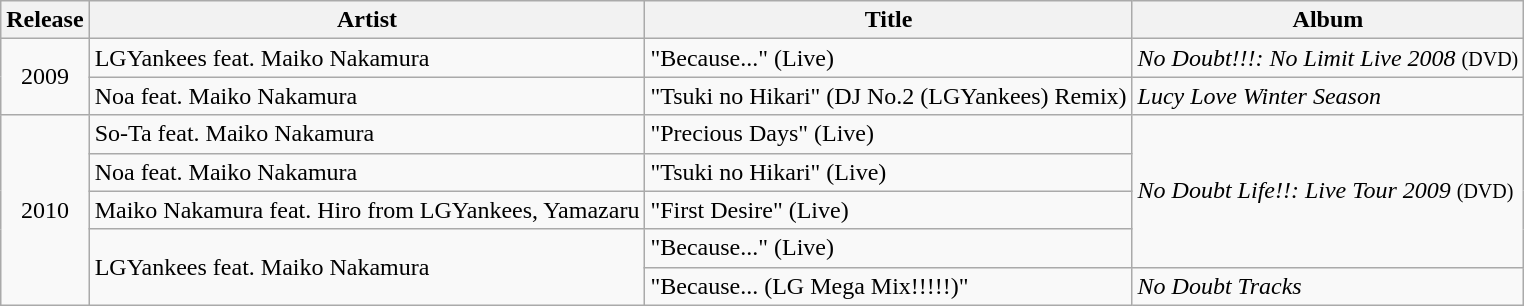<table class="wikitable" style="text-align:center">
<tr>
<th>Release</th>
<th>Artist</th>
<th>Title</th>
<th>Album</th>
</tr>
<tr>
<td rowspan="2">2009</td>
<td align="left">LGYankees feat. Maiko Nakamura</td>
<td align="left">"Because..." (Live)</td>
<td align="left" rowspan="1"><em>No Doubt!!!: No Limit Live 2008</em> <small>(DVD)</small></td>
</tr>
<tr>
<td align="left">Noa feat. Maiko Nakamura</td>
<td align="left">"Tsuki no Hikari" (DJ No.2 (LGYankees) Remix)</td>
<td align="left"><em>Lucy Love Winter Season</em></td>
</tr>
<tr>
<td rowspan="5">2010</td>
<td align="left">So-Ta feat. Maiko Nakamura</td>
<td align="left">"Precious Days" (Live)</td>
<td align="left" rowspan="4"><em>No Doubt Life!!: Live Tour 2009</em> <small>(DVD)</small></td>
</tr>
<tr>
<td align="left">Noa feat. Maiko Nakamura</td>
<td align="left">"Tsuki no Hikari" (Live)</td>
</tr>
<tr>
<td align="left">Maiko Nakamura feat. Hiro from LGYankees, Yamazaru</td>
<td align="left">"First Desire" (Live)</td>
</tr>
<tr>
<td align="left" rowspan="2">LGYankees feat. Maiko Nakamura</td>
<td align="left">"Because..." (Live)</td>
</tr>
<tr>
<td align="left">"Because... (LG Mega Mix!!!!!)"</td>
<td align="left"><em>No Doubt Tracks</em></td>
</tr>
</table>
